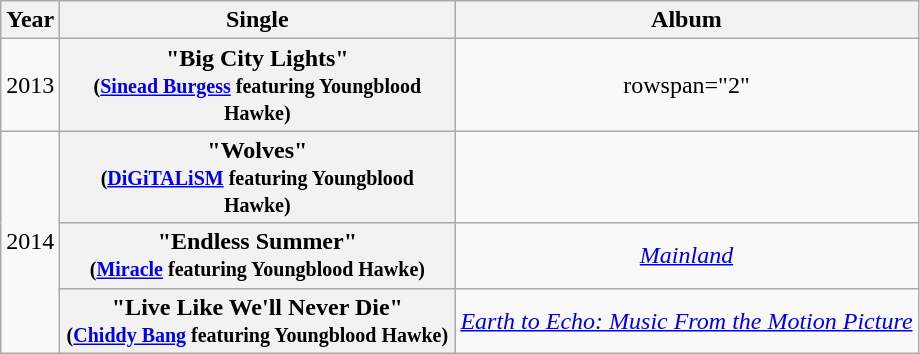<table class="wikitable plainrowheaders" style="text-align:center;">
<tr>
<th>Year</th>
<th style="width:16em;">Single</th>
<th>Album</th>
</tr>
<tr>
<td>2013</td>
<th scope="row">"Big City Lights"<br><small>(<a href='#'>Sinead Burgess</a> featuring Youngblood Hawke)</small></th>
<td>rowspan="2" </td>
</tr>
<tr>
<td rowspan="3">2014</td>
<th scope="row">"Wolves"<br><small>(<a href='#'>DiGiTALiSM</a> featuring Youngblood Hawke)</small></th>
</tr>
<tr>
<th scope="row">"Endless Summer"<br><small>(<a href='#'>Miracle</a> featuring Youngblood Hawke)</small></th>
<td><em><a href='#'>Mainland</a></em></td>
</tr>
<tr>
<th scope="row">"Live Like We'll Never Die"<br><small>(<a href='#'>Chiddy Bang</a> featuring Youngblood Hawke)</small></th>
<td><em><a href='#'>Earth to Echo: Music From the Motion Picture</a></em></td>
</tr>
</table>
